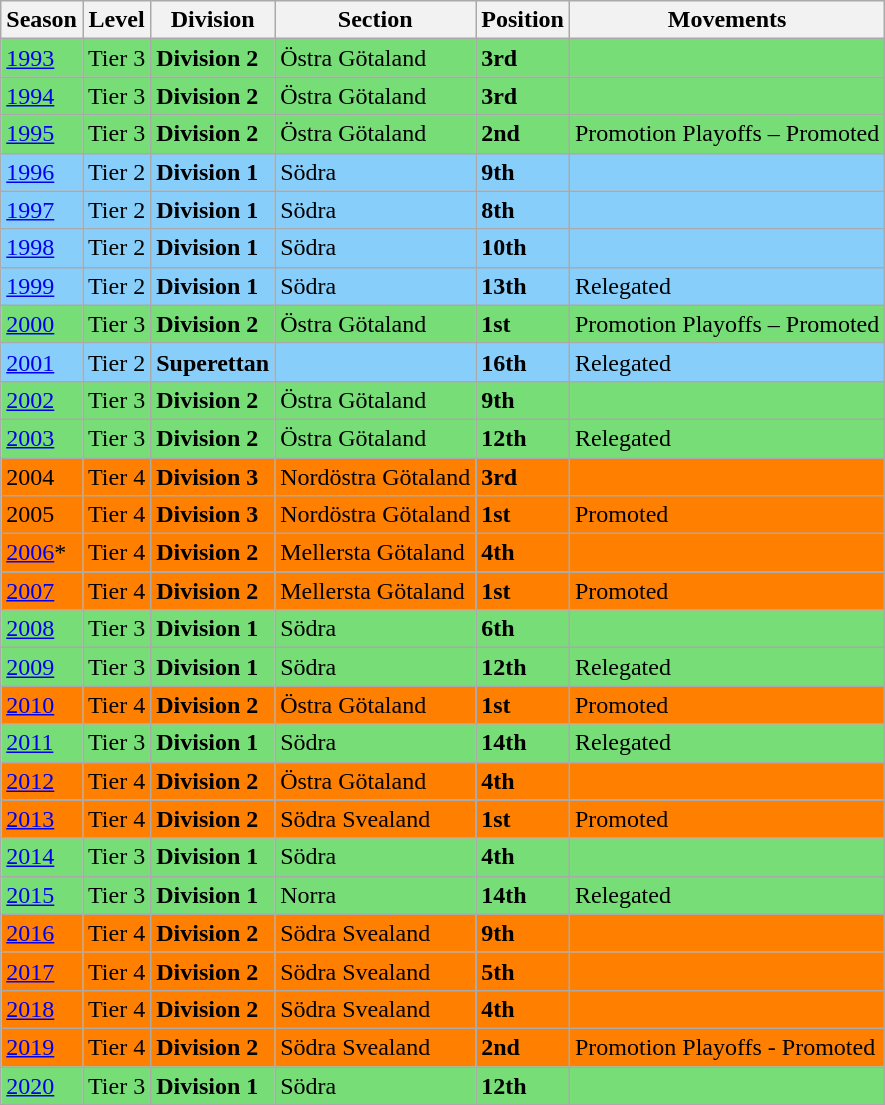<table class="wikitable">
<tr style="background:#f0f6fa;">
<th>Season</th>
<th>Level</th>
<th>Division</th>
<th>Section</th>
<th>Position</th>
<th>Movements</th>
</tr>
<tr>
<td style="background:#77DD77;"><a href='#'>1993</a></td>
<td style="background:#77DD77;">Tier 3</td>
<td style="background:#77DD77;"><strong>Division 2</strong></td>
<td style="background:#77DD77;">Östra Götaland</td>
<td style="background:#77DD77;"><strong>3rd</strong></td>
<td style="background:#77DD77;"></td>
</tr>
<tr>
<td style="background:#77DD77;"><a href='#'>1994</a></td>
<td style="background:#77DD77;">Tier 3</td>
<td style="background:#77DD77;"><strong>Division 2</strong></td>
<td style="background:#77DD77;">Östra Götaland</td>
<td style="background:#77DD77;"><strong>3rd</strong></td>
<td style="background:#77DD77;"></td>
</tr>
<tr>
<td style="background:#77DD77;"><a href='#'>1995</a></td>
<td style="background:#77DD77;">Tier 3</td>
<td style="background:#77DD77;"><strong>Division 2</strong></td>
<td style="background:#77DD77;">Östra Götaland</td>
<td style="background:#77DD77;"><strong>2nd</strong></td>
<td style="background:#77DD77;">Promotion Playoffs – Promoted</td>
</tr>
<tr>
<td style="background:#87CEFA;"><a href='#'>1996</a></td>
<td style="background:#87CEFA;">Tier 2</td>
<td style="background:#87CEFA;"><strong>Division 1</strong></td>
<td style="background:#87CEFA;">Södra</td>
<td style="background:#87CEFA;"><strong>9th</strong></td>
<td style="background:#87CEFA;"></td>
</tr>
<tr>
<td style="background:#87CEFA;"><a href='#'>1997</a></td>
<td style="background:#87CEFA;">Tier 2</td>
<td style="background:#87CEFA;"><strong>Division 1</strong></td>
<td style="background:#87CEFA;">Södra</td>
<td style="background:#87CEFA;"><strong>8th</strong></td>
<td style="background:#87CEFA;"></td>
</tr>
<tr>
<td style="background:#87CEFA;"><a href='#'>1998</a></td>
<td style="background:#87CEFA;">Tier 2</td>
<td style="background:#87CEFA;"><strong>Division 1</strong></td>
<td style="background:#87CEFA;">Södra</td>
<td style="background:#87CEFA;"><strong>10th</strong></td>
<td style="background:#87CEFA;"></td>
</tr>
<tr>
<td style="background:#87CEFA;"><a href='#'>1999</a></td>
<td style="background:#87CEFA;">Tier 2</td>
<td style="background:#87CEFA;"><strong>Division 1</strong></td>
<td style="background:#87CEFA;">Södra</td>
<td style="background:#87CEFA;"><strong>13th</strong></td>
<td style="background:#87CEFA;">Relegated</td>
</tr>
<tr>
<td style="background:#77DD77;"><a href='#'>2000</a></td>
<td style="background:#77DD77;">Tier 3</td>
<td style="background:#77DD77;"><strong>Division 2</strong></td>
<td style="background:#77DD77;">Östra Götaland</td>
<td style="background:#77DD77;"><strong>1st</strong></td>
<td style="background:#77DD77;">Promotion Playoffs – Promoted</td>
</tr>
<tr>
<td style="background:#87CEFA;"><a href='#'>2001</a></td>
<td style="background:#87CEFA;">Tier 2</td>
<td style="background:#87CEFA;"><strong> Superettan</strong></td>
<td style="background:#87CEFA;"></td>
<td style="background:#87CEFA;"><strong>16th</strong></td>
<td style="background:#87CEFA;">Relegated</td>
</tr>
<tr>
<td style="background:#77DD77;"><a href='#'>2002</a></td>
<td style="background:#77DD77;">Tier 3</td>
<td style="background:#77DD77;"><strong>Division 2</strong></td>
<td style="background:#77DD77;">Östra Götaland</td>
<td style="background:#77DD77;"><strong>9th</strong></td>
<td style="background:#77DD77;"></td>
</tr>
<tr>
<td style="background:#77DD77;"><a href='#'>2003</a></td>
<td style="background:#77DD77;">Tier 3</td>
<td style="background:#77DD77;"><strong>Division 2</strong></td>
<td style="background:#77DD77;">Östra Götaland</td>
<td style="background:#77DD77;"><strong>12th</strong></td>
<td style="background:#77DD77;">Relegated</td>
</tr>
<tr>
<td style="background:#FF7F00;">2004</td>
<td style="background:#FF7F00;">Tier 4</td>
<td style="background:#FF7F00;"><strong>Division 3</strong></td>
<td style="background:#FF7F00;">Nordöstra Götaland</td>
<td style="background:#FF7F00;"><strong>3rd</strong></td>
<td style="background:#FF7F00;"></td>
</tr>
<tr>
<td style="background:#FF7F00;">2005</td>
<td style="background:#FF7F00;">Tier 4</td>
<td style="background:#FF7F00;"><strong>Division 3</strong></td>
<td style="background:#FF7F00;">Nordöstra Götaland</td>
<td style="background:#FF7F00;"><strong>1st</strong></td>
<td style="background:#FF7F00;">Promoted</td>
</tr>
<tr>
<td style="background:#FF7F00;"><a href='#'>2006</a>*</td>
<td style="background:#FF7F00;">Tier 4</td>
<td style="background:#FF7F00;"><strong>Division 2</strong></td>
<td style="background:#FF7F00;">Mellersta Götaland</td>
<td style="background:#FF7F00;"><strong>4th</strong></td>
<td style="background:#FF7F00;"></td>
</tr>
<tr>
<td style="background:#FF7F00;"><a href='#'>2007</a></td>
<td style="background:#FF7F00;">Tier 4</td>
<td style="background:#FF7F00;"><strong>Division 2</strong></td>
<td style="background:#FF7F00;">Mellersta Götaland</td>
<td style="background:#FF7F00;"><strong>1st</strong></td>
<td style="background:#FF7F00;">Promoted</td>
</tr>
<tr>
<td style="background:#77DD77;"><a href='#'>2008</a></td>
<td style="background:#77DD77;">Tier 3</td>
<td style="background:#77DD77;"><strong>Division 1</strong></td>
<td style="background:#77DD77;">Södra</td>
<td style="background:#77DD77;"><strong>6th</strong></td>
<td style="background:#77DD77;"></td>
</tr>
<tr>
<td style="background:#77DD77;"><a href='#'>2009</a></td>
<td style="background:#77DD77;">Tier 3</td>
<td style="background:#77DD77;"><strong>Division 1</strong></td>
<td style="background:#77DD77;">Södra</td>
<td style="background:#77DD77;"><strong>12th</strong></td>
<td style="background:#77DD77;">Relegated</td>
</tr>
<tr>
<td style="background:#FF7F00;"><a href='#'>2010</a></td>
<td style="background:#FF7F00;">Tier 4</td>
<td style="background:#FF7F00;"><strong>Division 2</strong></td>
<td style="background:#FF7F00;">Östra Götaland</td>
<td style="background:#FF7F00;"><strong>1st</strong></td>
<td style="background:#FF7F00;">Promoted</td>
</tr>
<tr>
<td style="background:#77DD77;"><a href='#'>2011</a></td>
<td style="background:#77DD77;">Tier 3</td>
<td style="background:#77DD77;"><strong>Division 1</strong></td>
<td style="background:#77DD77;">Södra</td>
<td style="background:#77DD77;"><strong>14th</strong></td>
<td style="background:#77DD77;">Relegated</td>
</tr>
<tr>
<td style="background:#FF7F00;"><a href='#'>2012</a></td>
<td style="background:#FF7F00;">Tier 4</td>
<td style="background:#FF7F00;"><strong>Division 2</strong></td>
<td style="background:#FF7F00;">Östra Götaland</td>
<td style="background:#FF7F00;"><strong>4th</strong></td>
<td style="background:#FF7F00;"></td>
</tr>
<tr>
<td style="background:#FF7F00;"><a href='#'>2013</a></td>
<td style="background:#FF7F00;">Tier 4</td>
<td style="background:#FF7F00;"><strong>Division 2</strong></td>
<td style="background:#FF7F00;">Södra Svealand</td>
<td style="background:#FF7F00;"><strong>1st</strong></td>
<td style="background:#FF7F00;">Promoted</td>
</tr>
<tr>
<td style="background:#77DD77;"><a href='#'>2014</a></td>
<td style="background:#77DD77;">Tier 3</td>
<td style="background:#77DD77;"><strong>Division 1</strong></td>
<td style="background:#77DD77;">Södra</td>
<td style="background:#77DD77;"><strong>4th</strong></td>
<td style="background:#77DD77;"></td>
</tr>
<tr>
<td style="background:#77DD77;"><a href='#'>2015</a></td>
<td style="background:#77DD77;">Tier 3</td>
<td style="background:#77DD77;"><strong>Division 1</strong></td>
<td style="background:#77DD77;">Norra</td>
<td style="background:#77DD77;"><strong>14th</strong></td>
<td style="background:#77DD77;">Relegated</td>
</tr>
<tr>
<td style="background:#FF7F00;"><a href='#'>2016</a></td>
<td style="background:#FF7F00;">Tier 4</td>
<td style="background:#FF7F00;"><strong>Division 2</strong></td>
<td style="background:#FF7F00;">Södra Svealand</td>
<td style="background:#FF7F00;"><strong>9th</strong></td>
<td style="background:#FF7F00;"></td>
</tr>
<tr>
<td style="background:#FF7F00;"><a href='#'>2017</a></td>
<td style="background:#FF7F00;">Tier 4</td>
<td style="background:#FF7F00;"><strong>Division 2</strong></td>
<td style="background:#FF7F00;">Södra Svealand</td>
<td style="background:#FF7F00;"><strong>5th</strong></td>
<td style="background:#FF7F00;"></td>
</tr>
<tr>
<td style="background:#FF7F00;"><a href='#'>2018</a></td>
<td style="background:#FF7F00;">Tier 4</td>
<td style="background:#FF7F00;"><strong>Division 2</strong></td>
<td style="background:#FF7F00;">Södra Svealand</td>
<td style="background:#FF7F00;"><strong>4th</strong></td>
<td style="background:#FF7F00;"></td>
</tr>
<tr>
<td style="background:#FF7F00;"><a href='#'>2019</a></td>
<td style="background:#FF7F00;">Tier 4</td>
<td style="background:#FF7F00;"><strong>Division 2</strong></td>
<td style="background:#FF7F00;">Södra Svealand</td>
<td style="background:#FF7F00;"><strong>2nd</strong></td>
<td style="background:#FF7F00;">Promotion Playoffs - Promoted</td>
</tr>
<tr>
<td style="background:#77DD77;"><a href='#'>2020</a></td>
<td style="background:#77DD77;">Tier 3</td>
<td style="background:#77DD77;"><strong>Division 1</strong></td>
<td style="background:#77DD77;">Södra</td>
<td style="background:#77DD77;"><strong>12th</strong></td>
<td style="background:#77DD77;"></td>
</tr>
<tr>
</tr>
</table>
